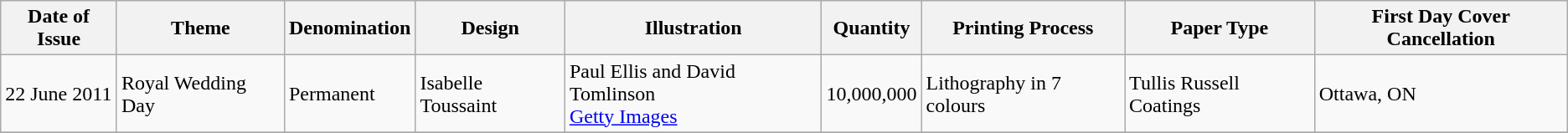<table class="wikitable sortable">
<tr>
<th>Date of Issue</th>
<th>Theme</th>
<th>Denomination</th>
<th>Design</th>
<th>Illustration</th>
<th>Quantity</th>
<th>Printing Process</th>
<th>Paper Type</th>
<th>First Day Cover Cancellation</th>
</tr>
<tr>
<td>22 June 2011</td>
<td>Royal Wedding Day </td>
<td>Permanent</td>
<td>Isabelle Toussaint</td>
<td>Paul Ellis and David Tomlinson<br><a href='#'>Getty Images</a></td>
<td>10,000,000</td>
<td>Lithography in 7 colours</td>
<td>Tullis Russell Coatings</td>
<td>Ottawa, ON</td>
</tr>
<tr>
</tr>
</table>
